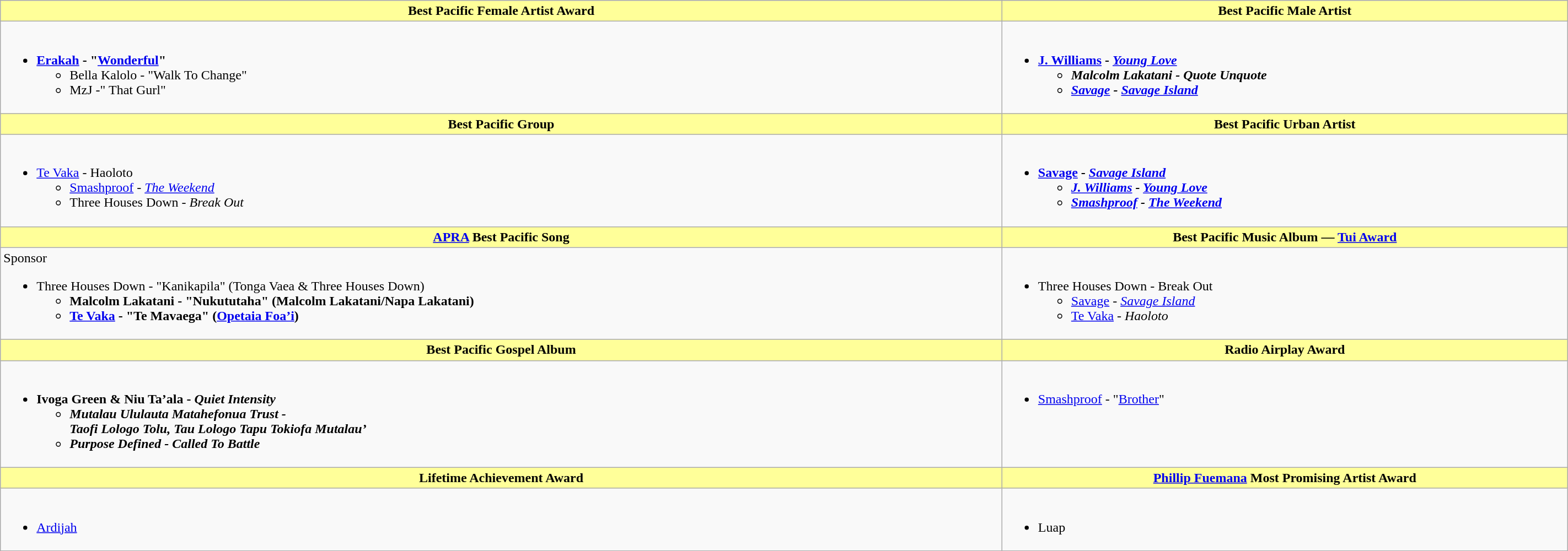<table class=wikitable style="width:150%">
<tr>
<th style="background:#FFFF99;" ! style="width="50%">Best Pacific Female Artist Award</th>
<th style="background:#FFFF99;" ! style="width="50%">Best Pacific Male Artist</th>
</tr>
<tr>
<td valign="top"><br><ul><li><strong><a href='#'>Erakah</a> - "<a href='#'>Wonderful</a>"</strong><ul><li>Bella Kalolo - "Walk To Change"</li><li>MzJ -" That Gurl"</li></ul></li></ul></td>
<td valign="top"><br><ul><li><strong><a href='#'>J. Williams</a> - <em><a href='#'>Young Love</a><strong><em><ul><li>Malcolm Lakatani - Quote Unquote</li><li><a href='#'>Savage</a> - </em><a href='#'>Savage Island</a><em></li></ul></li></ul></td>
</tr>
<tr>
<th style="background:#FFFF99;" ! style="width="50%">Best Pacific Group</th>
<th style="background:#FFFF99;" ! style="width="50%">Best Pacific Urban Artist</th>
</tr>
<tr>
<td valign="top"><br><ul><li></strong><a href='#'>Te Vaka</a> - </em>Haoloto</em></strong><ul><li><a href='#'>Smashproof</a> - <em><a href='#'>The Weekend</a></em></li><li>Three Houses Down - <em>Break Out</em></li></ul></li></ul></td>
<td valign="top"><br><ul><li><strong><a href='#'>Savage</a> - <em><a href='#'>Savage Island</a><strong><em><ul><li><a href='#'>J. Williams</a> - </em><a href='#'>Young Love</a><em></li><li><a href='#'>Smashproof</a> - </em><a href='#'>The Weekend</a><em></li></ul></li></ul></td>
</tr>
<tr>
<th style="background:#FFFF99;" ! style="width="50%"><a href='#'>APRA</a> Best Pacific Song</th>
<th style="background:#FFFF99;" ! style="width="50%">Best Pacific Music Album — <a href='#'>Tui Award</a></th>
</tr>
<tr>
<td valign="top"><span>Sponsor</span><br><ul><li></strong>Three Houses Down - "Kanikapila" (Tonga Vaea & Three Houses Down)<strong><ul><li>Malcolm Lakatani - "Nukututaha" (Malcolm Lakatani/Napa Lakatani)</li><li><a href='#'>Te Vaka</a> - "Te Mavaega" (<a href='#'>Opetaia Foa’i</a>)</li></ul></li></ul></td>
<td valign="top"><br><ul><li></strong>Three Houses Down - </em>Break Out</em></strong><ul><li><a href='#'>Savage</a> - <em><a href='#'>Savage Island</a></em></li><li><a href='#'>Te Vaka</a> - <em>Haoloto</em></li></ul></li></ul></td>
</tr>
<tr>
<th style="background:#FFFF99;" ! style="width="50%">Best Pacific Gospel Album</th>
<th style="background:#FFFF99;" ! style="width="50%">Radio Airplay Award</th>
</tr>
<tr>
<td valign="top"><br><ul><li><strong>Ivoga Green & Niu Ta’ala - <em>Quiet Intensity<strong><em><ul><li>Mutalau Ululauta Matahefonua Trust -<br></em>Taofi Lologo Tolu, Tau Lologo Tapu Tokiofa Mutalau’<em></li><li>Purpose Defined - </em>Called To Battle<em></li></ul></li></ul></td>
<td valign="top"><br><ul><li></strong><a href='#'>Smashproof</a> - "<a href='#'>Brother</a>"<strong></li></ul></td>
</tr>
<tr>
<th style="background:#FFFF99;" ! style="width="50%">Lifetime Achievement Award</th>
<th style="background:#FFFF99;" ! style="width="50%"><a href='#'>Phillip Fuemana</a> Most Promising Artist Award</th>
</tr>
<tr>
<td valign="top"><br><ul><li></strong><a href='#'>Ardijah</a><strong></li></ul></td>
<td valign="top"><br><ul><li></strong>Luap<strong></li></ul></td>
</tr>
</table>
